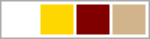<table style=" width: 100px; border: 1px solid #aaaaaa">
<tr>
<td style="background-color:white"> </td>
<td style="background-color:gold"> </td>
<td style="background-color:maroon"> </td>
<td style="background-color:tan"> </td>
</tr>
</table>
